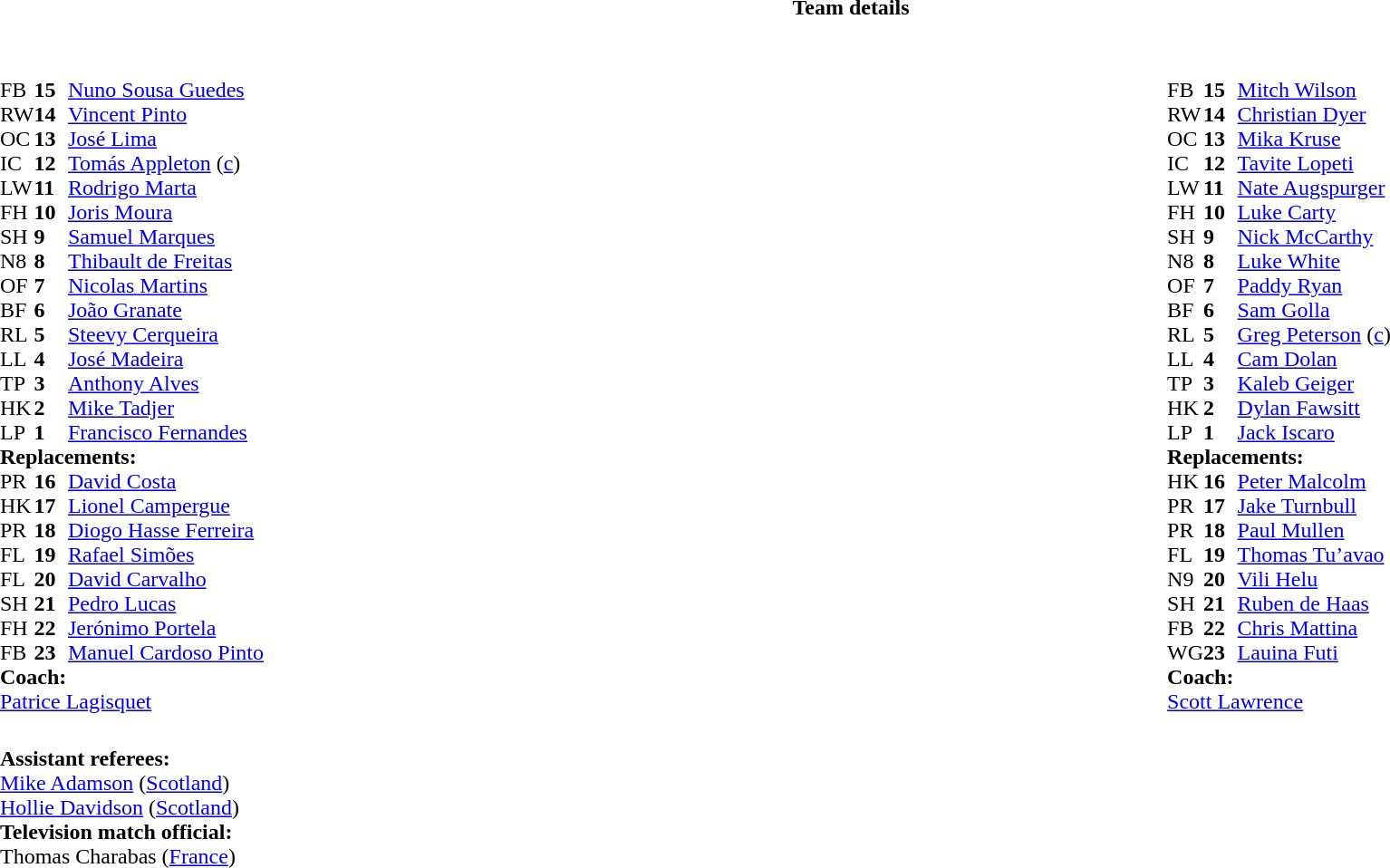<table border="0" style="width:100%;" class="collapsible collapsed">
<tr>
<th>Team details</th>
</tr>
<tr>
<td><br><table style="width:100%">
<tr>
<td style="vertical-align:top;width:50%"><br><table cellspacing="0" cellpadding="0">
<tr>
<th width="25"></th>
<th width="25"></th>
</tr>
<tr>
<td>FB</td>
<td><strong>15</strong></td>
<td><a href='#'>Nuno Sousa Guedes</a></td>
</tr>
<tr>
<td>RW</td>
<td><strong>14</strong></td>
<td><a href='#'>Vincent Pinto</a></td>
<td></td>
<td></td>
</tr>
<tr>
<td>OC</td>
<td><strong>13</strong></td>
<td><a href='#'>José Lima</a></td>
</tr>
<tr>
<td>IC</td>
<td><strong>12</strong></td>
<td><a href='#'>Tomás Appleton</a> (<a href='#'>c</a>)</td>
</tr>
<tr>
<td>LW</td>
<td><strong>11</strong></td>
<td><a href='#'>Rodrigo Marta</a></td>
</tr>
<tr>
<td>FH</td>
<td><strong>10</strong></td>
<td><a href='#'>Joris Moura</a></td>
<td></td>
<td></td>
</tr>
<tr>
<td>SH</td>
<td><strong>9</strong></td>
<td><a href='#'>Samuel Marques</a></td>
<td></td>
<td></td>
</tr>
<tr>
<td>N8</td>
<td><strong>8</strong></td>
<td><a href='#'>Thibault de Freitas</a></td>
<td></td>
<td></td>
</tr>
<tr>
<td>OF</td>
<td><strong>7</strong></td>
<td><a href='#'>Nicolas Martins</a></td>
</tr>
<tr>
<td>BF</td>
<td><strong>6</strong></td>
<td><a href='#'>João Granate</a></td>
<td></td>
</tr>
<tr>
<td>RL</td>
<td><strong>5</strong></td>
<td><a href='#'>Steevy Cerqueira</a></td>
<td></td>
<td></td>
</tr>
<tr>
<td>LL</td>
<td><strong>4</strong></td>
<td><a href='#'>José Madeira</a></td>
</tr>
<tr>
<td>TP</td>
<td><strong>3</strong></td>
<td><a href='#'>Anthony Alves</a></td>
<td></td>
<td></td>
</tr>
<tr>
<td>HK</td>
<td><strong>2</strong></td>
<td><a href='#'>Mike Tadjer</a></td>
<td></td>
<td></td>
</tr>
<tr>
<td>LP</td>
<td><strong>1</strong></td>
<td><a href='#'>Francisco Fernandes</a></td>
<td></td>
<td></td>
</tr>
<tr>
<td colspan="3"><strong>Replacements:</strong></td>
</tr>
<tr>
<td>PR</td>
<td><strong>16</strong></td>
<td><a href='#'>David Costa</a></td>
<td></td>
<td></td>
</tr>
<tr>
<td>HK</td>
<td><strong>17</strong></td>
<td><a href='#'>Lionel Campergue</a></td>
<td></td>
<td></td>
</tr>
<tr>
<td>PR</td>
<td><strong>18</strong></td>
<td><a href='#'>Diogo Hasse Ferreira</a></td>
<td></td>
<td></td>
</tr>
<tr>
<td>FL</td>
<td><strong>19</strong></td>
<td><a href='#'>Rafael Simões</a></td>
<td></td>
<td></td>
</tr>
<tr>
<td>FL</td>
<td><strong>20</strong></td>
<td><a href='#'>David Carvalho</a></td>
<td></td>
<td></td>
</tr>
<tr>
<td>SH</td>
<td><strong>21</strong></td>
<td><a href='#'>Pedro Lucas</a></td>
<td></td>
<td></td>
</tr>
<tr>
<td>FH</td>
<td><strong>22</strong></td>
<td><a href='#'>Jerónimo Portela</a></td>
<td></td>
<td></td>
</tr>
<tr>
<td>FB</td>
<td><strong>23</strong></td>
<td><a href='#'>Manuel Cardoso Pinto</a></td>
<td></td>
<td></td>
</tr>
<tr>
<td colspan="3"><strong>Coach:</strong></td>
</tr>
<tr>
<td colspan="3"> <a href='#'>Patrice Lagisquet</a></td>
</tr>
</table>
</td>
<td valign=top></td>
<td style="vertical-align:top;width:50%"><br><table cellspacing="0" cellpadding="0" style="margin:auto">
<tr>
<th width="25"></th>
<th width="25"></th>
</tr>
<tr>
<td>FB</td>
<td><strong>15</strong></td>
<td><a href='#'>Mitch Wilson</a></td>
<td></td>
<td></td>
</tr>
<tr>
<td>RW</td>
<td><strong>14</strong></td>
<td><a href='#'>Christian Dyer</a></td>
</tr>
<tr>
<td>OC</td>
<td><strong>13</strong></td>
<td><a href='#'>Mika Kruse</a></td>
<td></td>
<td></td>
</tr>
<tr>
<td>IC</td>
<td><strong>12</strong></td>
<td><a href='#'>Tavite Lopeti</a></td>
</tr>
<tr>
<td>LW</td>
<td><strong>11</strong></td>
<td><a href='#'>Nate Augspurger</a></td>
</tr>
<tr>
<td>FH</td>
<td><strong>10</strong></td>
<td><a href='#'>Luke Carty</a></td>
</tr>
<tr>
<td>SH</td>
<td><strong>9</strong></td>
<td><a href='#'>Nick McCarthy</a></td>
<td></td>
<td></td>
</tr>
<tr>
<td>N8</td>
<td><strong>8</strong></td>
<td><a href='#'>Luke White</a></td>
<td></td>
<td></td>
</tr>
<tr>
<td>OF</td>
<td><strong>7</strong></td>
<td><a href='#'>Paddy Ryan</a></td>
</tr>
<tr>
<td>BF</td>
<td><strong>6</strong></td>
<td><a href='#'>Sam Golla</a></td>
</tr>
<tr>
<td>RL</td>
<td><strong>5</strong></td>
<td><a href='#'>Greg Peterson</a> (<a href='#'>c</a>)</td>
</tr>
<tr>
<td>LL</td>
<td><strong>4</strong></td>
<td><a href='#'>Cam Dolan</a></td>
<td></td>
<td></td>
</tr>
<tr>
<td>TP</td>
<td><strong>3</strong></td>
<td><a href='#'>Kaleb Geiger</a></td>
<td></td>
<td></td>
</tr>
<tr>
<td>HK</td>
<td><strong>2</strong></td>
<td><a href='#'>Dylan Fawsitt</a></td>
<td></td>
<td></td>
</tr>
<tr>
<td>LP</td>
<td><strong>1</strong></td>
<td><a href='#'>Jack Iscaro</a></td>
<td></td>
<td></td>
</tr>
<tr>
<td colspan="3"><strong>Replacements:</strong></td>
</tr>
<tr>
<td>HK</td>
<td><strong>16</strong></td>
<td><a href='#'>Peter Malcolm</a></td>
<td></td>
<td></td>
</tr>
<tr>
<td>PR</td>
<td><strong>17</strong></td>
<td><a href='#'>Jake Turnbull</a></td>
<td></td>
<td></td>
</tr>
<tr>
<td>PR</td>
<td><strong>18</strong></td>
<td><a href='#'>Paul Mullen</a></td>
<td></td>
<td></td>
</tr>
<tr>
<td>FL</td>
<td><strong>19</strong></td>
<td><a href='#'>Thomas Tu’avao</a></td>
<td></td>
<td></td>
</tr>
<tr>
<td>N9</td>
<td><strong>20</strong></td>
<td><a href='#'>Vili Helu</a></td>
<td></td>
<td></td>
</tr>
<tr>
<td>SH</td>
<td><strong>21</strong></td>
<td><a href='#'>Ruben de Haas</a></td>
<td></td>
<td></td>
</tr>
<tr>
<td>FB</td>
<td><strong>22</strong></td>
<td><a href='#'>Chris Mattina</a></td>
<td></td>
<td></td>
</tr>
<tr>
<td>WG</td>
<td><strong>23</strong></td>
<td><a href='#'>Lauina Futi</a></td>
<td></td>
<td></td>
</tr>
<tr>
<td colspan="3"><strong>Coach:</strong></td>
</tr>
<tr>
<td colspan="3"> <a href='#'>Scott Lawrence</a></td>
</tr>
</table>
</td>
</tr>
</table>
<table style="width:100%">
<tr>
<td><br><strong>Assistant referees:</strong>
<br><a href='#'>Mike Adamson</a> (<a href='#'>Scotland</a>)
<br><a href='#'>Hollie Davidson</a> (<a href='#'>Scotland</a>)
<br><strong>Television match official:</strong>
<br>Thomas Charabas (<a href='#'>France</a>)</td>
</tr>
</table>
</td>
</tr>
</table>
